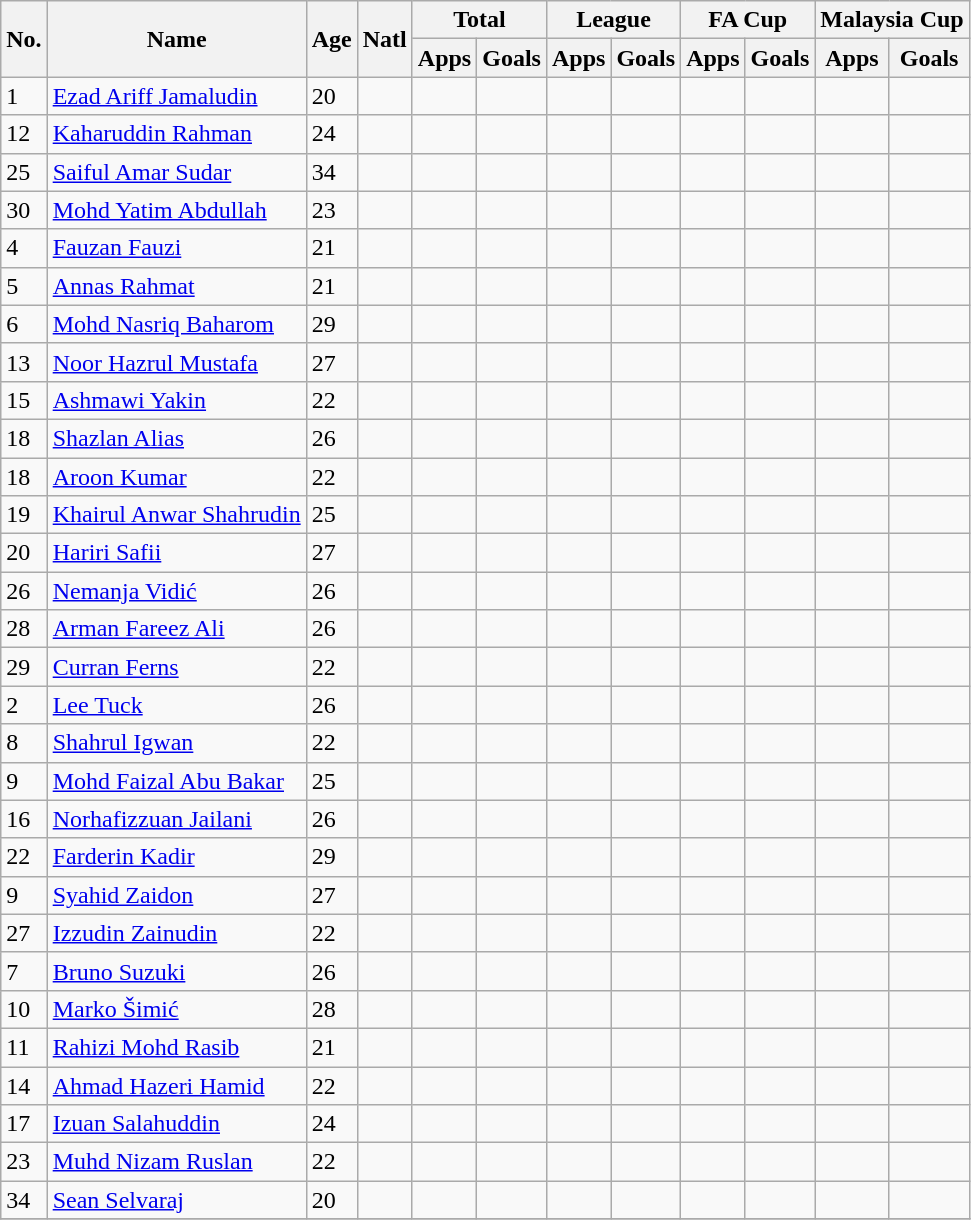<table class="wikitable sortable">
<tr>
<th rowspan="2">No.</th>
<th rowspan="2">Name</th>
<th rowspan="2">Age</th>
<th rowspan="2">Natl</th>
<th colspan="2">Total</th>
<th colspan="2">League</th>
<th colspan="2">FA Cup</th>
<th colspan="2">Malaysia Cup</th>
</tr>
<tr>
<th>Apps</th>
<th>Goals</th>
<th>Apps</th>
<th>Goals</th>
<th>Apps</th>
<th>Goals</th>
<th>Apps</th>
<th>Goals</th>
</tr>
<tr>
<td>1</td>
<td><a href='#'>Ezad Ariff Jamaludin</a></td>
<td>20</td>
<td></td>
<td></td>
<td></td>
<td></td>
<td></td>
<td></td>
<td></td>
<td></td>
<td></td>
</tr>
<tr>
<td>12</td>
<td><a href='#'>Kaharuddin Rahman</a></td>
<td>24</td>
<td></td>
<td></td>
<td></td>
<td></td>
<td></td>
<td></td>
<td></td>
<td></td>
<td></td>
</tr>
<tr>
<td>25</td>
<td><a href='#'>Saiful Amar Sudar</a></td>
<td>34</td>
<td></td>
<td></td>
<td></td>
<td></td>
<td></td>
<td></td>
<td></td>
<td></td>
<td></td>
</tr>
<tr>
<td>30</td>
<td><a href='#'>Mohd Yatim Abdullah</a></td>
<td>23</td>
<td></td>
<td></td>
<td></td>
<td></td>
<td></td>
<td></td>
<td></td>
<td></td>
<td></td>
</tr>
<tr>
<td>4</td>
<td><a href='#'>Fauzan Fauzi</a></td>
<td>21</td>
<td></td>
<td></td>
<td></td>
<td></td>
<td></td>
<td></td>
<td></td>
<td></td>
<td></td>
</tr>
<tr>
<td>5</td>
<td><a href='#'>Annas Rahmat</a></td>
<td>21</td>
<td></td>
<td></td>
<td></td>
<td></td>
<td></td>
<td></td>
<td></td>
<td></td>
<td></td>
</tr>
<tr>
<td>6</td>
<td><a href='#'>Mohd Nasriq Baharom</a></td>
<td>29</td>
<td></td>
<td></td>
<td></td>
<td></td>
<td></td>
<td></td>
<td></td>
<td></td>
<td></td>
</tr>
<tr>
<td>13</td>
<td><a href='#'>Noor Hazrul Mustafa</a></td>
<td>27</td>
<td></td>
<td></td>
<td></td>
<td></td>
<td></td>
<td></td>
<td></td>
<td></td>
<td></td>
</tr>
<tr>
<td>15</td>
<td><a href='#'>Ashmawi Yakin</a></td>
<td>22</td>
<td></td>
<td></td>
<td></td>
<td></td>
<td></td>
<td></td>
<td></td>
<td></td>
<td></td>
</tr>
<tr>
<td>18</td>
<td><a href='#'>Shazlan Alias</a></td>
<td>26</td>
<td></td>
<td></td>
<td></td>
<td></td>
<td></td>
<td></td>
<td></td>
<td></td>
<td></td>
</tr>
<tr>
<td>18</td>
<td><a href='#'>Aroon Kumar</a></td>
<td>22</td>
<td></td>
<td></td>
<td></td>
<td></td>
<td></td>
<td></td>
<td></td>
<td></td>
<td></td>
</tr>
<tr>
<td>19</td>
<td><a href='#'>Khairul Anwar Shahrudin</a></td>
<td>25</td>
<td></td>
<td></td>
<td></td>
<td></td>
<td></td>
<td></td>
<td></td>
<td></td>
<td></td>
</tr>
<tr>
<td>20</td>
<td><a href='#'>Hariri Safii</a></td>
<td>27</td>
<td></td>
<td></td>
<td></td>
<td></td>
<td></td>
<td></td>
<td></td>
<td></td>
<td></td>
</tr>
<tr>
<td>26</td>
<td><a href='#'>Nemanja Vidić</a></td>
<td>26</td>
<td></td>
<td></td>
<td></td>
<td></td>
<td></td>
<td></td>
<td></td>
<td></td>
<td></td>
</tr>
<tr>
<td>28</td>
<td><a href='#'>Arman Fareez Ali</a></td>
<td>26</td>
<td></td>
<td></td>
<td></td>
<td></td>
<td></td>
<td></td>
<td></td>
<td></td>
<td></td>
</tr>
<tr>
<td>29</td>
<td><a href='#'>Curran Ferns</a></td>
<td>22</td>
<td></td>
<td></td>
<td></td>
<td></td>
<td></td>
<td></td>
<td></td>
<td></td>
<td></td>
</tr>
<tr>
<td>2</td>
<td><a href='#'>Lee Tuck</a></td>
<td>26</td>
<td></td>
<td></td>
<td></td>
<td></td>
<td></td>
<td></td>
<td></td>
<td></td>
<td></td>
</tr>
<tr>
<td>8</td>
<td><a href='#'>Shahrul Igwan</a></td>
<td>22</td>
<td></td>
<td></td>
<td></td>
<td></td>
<td></td>
<td></td>
<td></td>
<td></td>
<td></td>
</tr>
<tr>
<td>9</td>
<td><a href='#'>Mohd Faizal Abu Bakar</a></td>
<td>25</td>
<td></td>
<td></td>
<td></td>
<td></td>
<td></td>
<td></td>
<td></td>
<td></td>
<td></td>
</tr>
<tr>
<td>16</td>
<td><a href='#'>Norhafizzuan Jailani</a></td>
<td>26</td>
<td></td>
<td></td>
<td></td>
<td></td>
<td></td>
<td></td>
<td></td>
<td></td>
<td></td>
</tr>
<tr>
<td>22</td>
<td><a href='#'>Farderin Kadir</a></td>
<td>29</td>
<td></td>
<td></td>
<td></td>
<td></td>
<td></td>
<td></td>
<td></td>
<td></td>
<td></td>
</tr>
<tr>
<td>9</td>
<td><a href='#'>Syahid Zaidon</a></td>
<td>27</td>
<td></td>
<td></td>
<td></td>
<td></td>
<td></td>
<td></td>
<td></td>
<td></td>
<td></td>
</tr>
<tr>
<td>27</td>
<td><a href='#'>Izzudin Zainudin</a></td>
<td>22</td>
<td></td>
<td></td>
<td></td>
<td></td>
<td></td>
<td></td>
<td></td>
<td></td>
<td></td>
</tr>
<tr>
<td>7</td>
<td><a href='#'>Bruno Suzuki</a></td>
<td>26</td>
<td></td>
<td></td>
<td></td>
<td></td>
<td></td>
<td></td>
<td></td>
<td></td>
<td></td>
</tr>
<tr>
<td>10</td>
<td><a href='#'>Marko Šimić</a></td>
<td>28</td>
<td></td>
<td></td>
<td></td>
<td></td>
<td></td>
<td></td>
<td></td>
<td></td>
<td></td>
</tr>
<tr>
<td>11</td>
<td><a href='#'>Rahizi Mohd Rasib</a></td>
<td>21</td>
<td></td>
<td></td>
<td></td>
<td></td>
<td></td>
<td></td>
<td></td>
<td></td>
<td></td>
</tr>
<tr>
<td>14</td>
<td><a href='#'>Ahmad Hazeri Hamid</a></td>
<td>22</td>
<td></td>
<td></td>
<td></td>
<td></td>
<td></td>
<td></td>
<td></td>
<td></td>
<td></td>
</tr>
<tr>
<td>17</td>
<td><a href='#'>Izuan Salahuddin</a></td>
<td>24</td>
<td></td>
<td></td>
<td></td>
<td></td>
<td></td>
<td></td>
<td></td>
<td></td>
<td></td>
</tr>
<tr>
<td>23</td>
<td><a href='#'>Muhd Nizam Ruslan</a></td>
<td>22</td>
<td></td>
<td></td>
<td></td>
<td></td>
<td></td>
<td></td>
<td></td>
<td></td>
<td></td>
</tr>
<tr>
<td>34</td>
<td><a href='#'>Sean Selvaraj</a></td>
<td>20</td>
<td></td>
<td></td>
<td></td>
<td></td>
<td></td>
<td></td>
<td></td>
<td></td>
<td></td>
</tr>
<tr>
</tr>
</table>
